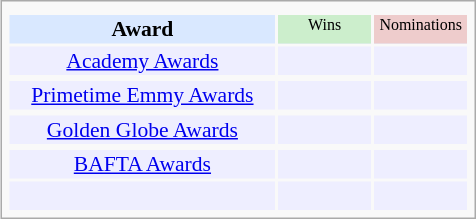<table class="infobox" style="width: 22em; text-align: left; font-size: 90%; vertical-align: middle;">
<tr>
<td colspan="3" style="text-align:center;"></td>
</tr>
<tr bgcolor=#D9E8FF style="text-align:center;">
<th style="vertical-align: middle;">Award</th>
<td style="background:#cceecc; font-size:8pt;" width="60px">Wins</td>
<td style="background:#eecccc; font-size:8pt;" width="60px">Nominations</td>
</tr>
<tr bgcolor=#eeeeff>
<td align="center"><a href='#'>Academy Awards</a></td>
<td></td>
<td></td>
</tr>
<tr bgcolor=#eeeeff>
</tr>
<tr bgcolor=#eeeeff>
<td align="center"><a href='#'>Primetime Emmy Awards</a></td>
<td></td>
<td></td>
</tr>
<tr bgcolor=#eeeeff>
</tr>
<tr bgcolor=#eeeeff>
<td align="center"><a href='#'>Golden Globe Awards</a></td>
<td></td>
<td></td>
</tr>
<tr bgcolor=#eeeeff>
</tr>
<tr bgcolor=#eeeeff>
<td align="center"><a href='#'>BAFTA Awards</a></td>
<td></td>
<td></td>
</tr>
<tr bgcolor=#eeeeff>
<td align="center"><br></td>
<td></td>
<td></td>
</tr>
</table>
